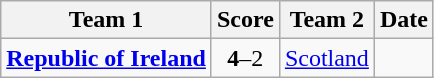<table class="wikitable" style="text-align: center">
<tr>
<th>Team 1</th>
<th>Score</th>
<th>Team 2</th>
<th>Date</th>
</tr>
<tr>
<td> <strong><a href='#'>Republic of Ireland</a></strong></td>
<td><strong>4</strong>–2</td>
<td> <a href='#'>Scotland</a></td>
<td></td>
</tr>
</table>
